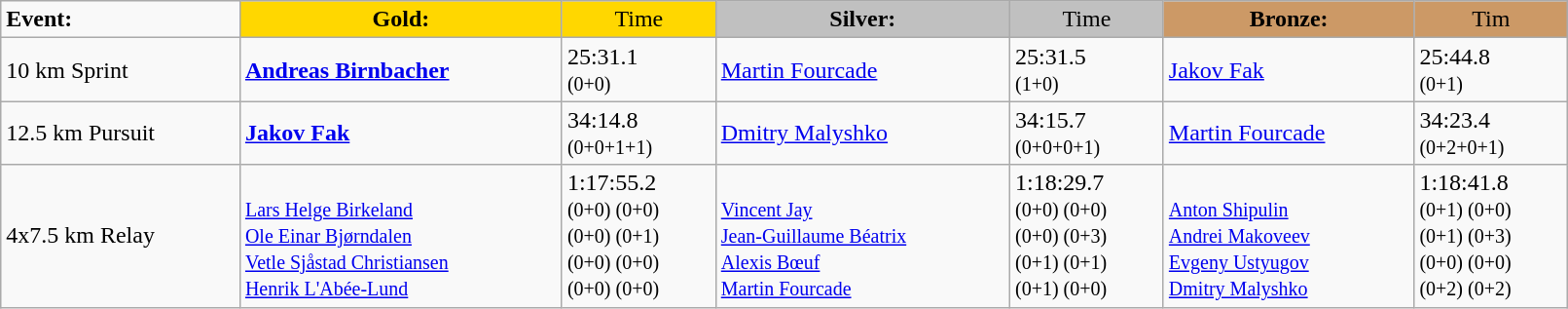<table class="wikitable" width=85%>
<tr>
<td><strong>Event:</strong></td>
<td style="text-align:center;background-color:gold;"><strong>Gold:</strong></td>
<td style="text-align:center;background-color:gold;">Time</td>
<td style="text-align:center;background-color:silver;"><strong>Silver:</strong></td>
<td style="text-align:center;background-color:silver;">Time</td>
<td style="text-align:center;background-color:#CC9966;"><strong>Bronze:</strong></td>
<td style="text-align:center;background-color:#CC9966;">Tim</td>
</tr>
<tr>
<td>10 km Sprint<br></td>
<td><strong><a href='#'>Andreas Birnbacher</a></strong><br><small></small></td>
<td>25:31.1<br><small>(0+0)</small></td>
<td><a href='#'>Martin Fourcade</a><br><small></small></td>
<td>25:31.5<br><small>(1+0)</small></td>
<td><a href='#'>Jakov Fak</a><br><small></small></td>
<td>25:44.8<br><small>(0+1)</small></td>
</tr>
<tr>
<td>12.5 km Pursuit<br></td>
<td><strong><a href='#'>Jakov Fak</a></strong><br><small></small></td>
<td>34:14.8<br><small>(0+0+1+1)</small></td>
<td><a href='#'>Dmitry Malyshko</a><br><small></small></td>
<td>34:15.7<br><small>(0+0+0+1)</small></td>
<td><a href='#'>Martin Fourcade</a><br><small></small></td>
<td>34:23.4<br><small>(0+2+0+1)</small></td>
</tr>
<tr>
<td>4x7.5 km Relay<br></td>
<td><strong></strong><br><small><a href='#'>Lars Helge Birkeland</a><br><a href='#'>Ole Einar Bjørndalen</a><br><a href='#'>Vetle Sjåstad Christiansen</a><br><a href='#'>Henrik L'Abée-Lund</a></small></td>
<td>1:17:55.2<br><small>(0+0) (0+0)<br>(0+0) (0+1)<br>(0+0) (0+0)<br>(0+0) (0+0)</small></td>
<td><br><small><a href='#'>Vincent Jay</a><br><a href='#'>Jean-Guillaume Béatrix</a><br><a href='#'>Alexis Bœuf</a><br><a href='#'>Martin Fourcade</a></small></td>
<td>1:18:29.7<br><small>(0+0) (0+0)<br>(0+0) (0+3)<br>(0+1) (0+1)<br>(0+1) (0+0)</small></td>
<td><br><small><a href='#'>Anton Shipulin</a><br><a href='#'>Andrei Makoveev</a><br><a href='#'>Evgeny Ustyugov</a><br><a href='#'>Dmitry Malyshko</a></small></td>
<td>1:18:41.8<br><small>(0+1) (0+0)<br>(0+1) (0+3)<br>(0+0) (0+0)<br>(0+2) (0+2)</small></td>
</tr>
</table>
